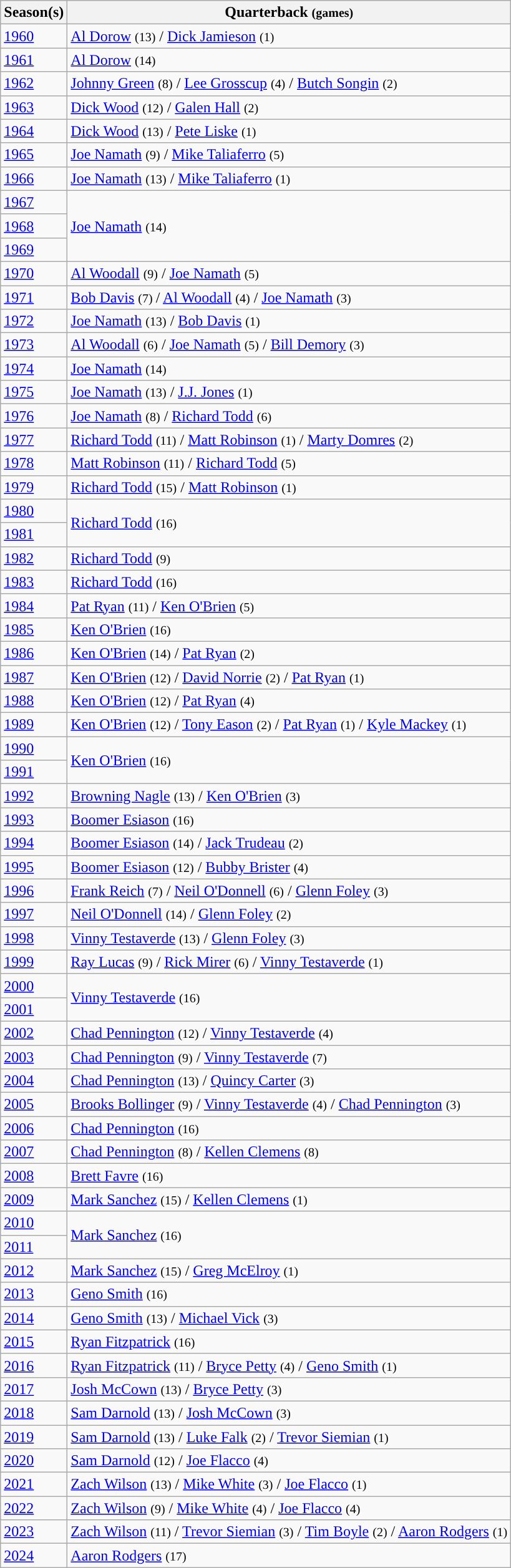<table class="wikitable">
<tr>
<th>Season(s)</th>
<th>Quarterback <small>(games)</small></th>
</tr>
<tr>
<td><a href='#'>1960</a></td>
<td><a href='#'>Al Dorow</a> <small>(13)</small> / <a href='#'>Dick Jamieson</a> <small>(1)</small></td>
</tr>
<tr>
<td><a href='#'>1961</a></td>
<td><a href='#'>Al Dorow</a> <small>(14)</small></td>
</tr>
<tr>
<td><a href='#'>1962</a></td>
<td><a href='#'>Johnny Green</a> <small>(8)</small> / <a href='#'>Lee Grosscup</a> <small>(4)</small> / <a href='#'>Butch Songin</a> <small>(2)</small></td>
</tr>
<tr>
<td><a href='#'>1963</a></td>
<td><a href='#'>Dick Wood</a> <small>(12)</small> / <a href='#'>Galen Hall</a> <small>(2)</small></td>
</tr>
<tr>
<td><a href='#'>1964</a></td>
<td><a href='#'>Dick Wood</a> <small>(13)</small> / <a href='#'>Pete Liske</a> <small>(1)</small></td>
</tr>
<tr>
<td><a href='#'>1965</a></td>
<td><a href='#'>Joe Namath</a> <small>(9)</small> / <a href='#'>Mike Taliaferro</a> <small>(5)</small></td>
</tr>
<tr>
<td><a href='#'>1966</a></td>
<td><a href='#'>Joe Namath</a> <small>(13)</small> / <a href='#'>Mike Taliaferro</a> <small>(1)</small></td>
</tr>
<tr>
<td><a href='#'>1967</a></td>
<td rowspan="3"><a href='#'>Joe Namath</a> <small>(14)</small></td>
</tr>
<tr>
<td><a href='#'>1968</a></td>
</tr>
<tr>
<td><a href='#'>1969</a></td>
</tr>
<tr>
<td><a href='#'>1970</a></td>
<td><a href='#'>Al Woodall</a> <small>(9)</small> / <a href='#'>Joe Namath</a> <small>(5)</small></td>
</tr>
<tr>
<td><a href='#'>1971</a></td>
<td><a href='#'>Bob Davis</a> <small>(7) </small> / <a href='#'>Al Woodall</a> <small>(4)</small> / <a href='#'>Joe Namath</a> <small>(3)</small></td>
</tr>
<tr>
<td><a href='#'>1972</a></td>
<td><a href='#'>Joe Namath</a> <small>(13)</small> / <a href='#'>Bob Davis</a> <small>(1)</small></td>
</tr>
<tr>
<td><a href='#'>1973</a></td>
<td><a href='#'>Al Woodall</a> <small>(6)</small> / <a href='#'>Joe Namath</a> <small>(5)</small> / <a href='#'>Bill Demory</a> <small>(3)</small></td>
</tr>
<tr>
<td><a href='#'>1974</a></td>
<td><a href='#'>Joe Namath</a> <small>(14)</small></td>
</tr>
<tr>
<td><a href='#'>1975</a></td>
<td><a href='#'>Joe Namath</a> <small>(13)</small> / <a href='#'>J.J. Jones</a> <small>(1)</small></td>
</tr>
<tr>
<td><a href='#'>1976</a></td>
<td><a href='#'>Joe Namath</a> <small>(8)</small> / <a href='#'>Richard Todd</a> <small>(6)</small></td>
</tr>
<tr>
<td><a href='#'>1977</a></td>
<td><a href='#'>Richard Todd</a> <small>(11)</small> / <a href='#'>Matt Robinson</a> <small>(1)</small> / <a href='#'>Marty Domres</a> <small>(2)</small></td>
</tr>
<tr>
<td><a href='#'>1978</a></td>
<td><a href='#'>Matt Robinson</a> <small>(11)</small> / <a href='#'>Richard Todd</a> <small>(5)</small></td>
</tr>
<tr>
<td><a href='#'>1979</a></td>
<td><a href='#'>Richard Todd</a> <small>(15)</small> / <a href='#'>Matt Robinson</a> <small>(1)</small></td>
</tr>
<tr>
<td><a href='#'>1980</a></td>
<td rowspan="2"><a href='#'>Richard Todd</a> <small>(16)</small></td>
</tr>
<tr>
<td><a href='#'>1981</a></td>
</tr>
<tr>
<td><a href='#'>1982</a></td>
<td><a href='#'>Richard Todd</a> <small>(9)</small></td>
</tr>
<tr>
<td><a href='#'>1983</a></td>
<td><a href='#'>Richard Todd</a> <small>(16)</small></td>
</tr>
<tr>
<td><a href='#'>1984</a></td>
<td><a href='#'>Pat Ryan</a> <small>(11)</small> / <a href='#'>Ken O'Brien</a> <small>(5)</small></td>
</tr>
<tr>
<td><a href='#'>1985</a></td>
<td><a href='#'>Ken O'Brien</a> <small>(16)</small></td>
</tr>
<tr>
<td><a href='#'>1986</a></td>
<td><a href='#'>Ken O'Brien</a> <small>(14)</small> / <a href='#'>Pat Ryan</a> <small>(2)</small></td>
</tr>
<tr>
<td><a href='#'>1987</a></td>
<td><a href='#'>Ken O'Brien</a> <small>(12)</small> / <a href='#'>David Norrie</a> <small>(2)</small> / <a href='#'>Pat Ryan</a> <small>(1)</small></td>
</tr>
<tr>
<td><a href='#'>1988</a></td>
<td><a href='#'>Ken O'Brien</a> <small>(12)</small> / <a href='#'>Pat Ryan</a> <small>(4)</small></td>
</tr>
<tr>
<td><a href='#'>1989</a></td>
<td><a href='#'>Ken O'Brien</a> <small>(12)</small> / <a href='#'>Tony Eason</a> <small>(2)</small> / <a href='#'>Pat Ryan</a> <small>(1)</small> / <a href='#'>Kyle Mackey</a> <small>(1)</small></td>
</tr>
<tr>
<td><a href='#'>1990</a></td>
<td rowspan="2"><a href='#'>Ken O'Brien</a> <small>(16)</small></td>
</tr>
<tr>
<td><a href='#'>1991</a></td>
</tr>
<tr>
<td><a href='#'>1992</a></td>
<td><a href='#'>Browning Nagle</a> <small>(13)</small> / <a href='#'>Ken O'Brien</a> <small>(3)</small></td>
</tr>
<tr>
<td><a href='#'>1993</a></td>
<td><a href='#'>Boomer Esiason</a> <small>(16)</small></td>
</tr>
<tr>
<td><a href='#'>1994</a></td>
<td><a href='#'>Boomer Esiason</a> <small>(14)</small> / <a href='#'>Jack Trudeau</a> <small>(2)</small></td>
</tr>
<tr>
<td><a href='#'>1995</a></td>
<td><a href='#'>Boomer Esiason</a> <small>(12)</small> / <a href='#'>Bubby Brister</a> <small>(4)</small></td>
</tr>
<tr>
<td><a href='#'>1996</a></td>
<td><a href='#'>Frank Reich</a> <small>(7)</small> / <a href='#'>Neil O'Donnell</a> <small>(6)</small> / <a href='#'>Glenn Foley</a> <small>(3)</small></td>
</tr>
<tr>
<td><a href='#'>1997</a></td>
<td><a href='#'>Neil O'Donnell</a> <small>(14)</small> / <a href='#'>Glenn Foley</a> <small>(2)</small></td>
</tr>
<tr>
<td><a href='#'>1998</a></td>
<td><a href='#'>Vinny Testaverde</a> <small>(13)</small> / <a href='#'>Glenn Foley</a> <small>(3)</small></td>
</tr>
<tr>
<td><a href='#'>1999</a></td>
<td><a href='#'>Ray Lucas</a> <small>(9)</small> / <a href='#'>Rick Mirer</a> <small>(6)</small> / <a href='#'>Vinny Testaverde</a> <small>(1)</small></td>
</tr>
<tr>
<td><a href='#'>2000</a></td>
<td rowspan="2"><a href='#'>Vinny Testaverde</a> <small>(16)</small></td>
</tr>
<tr>
<td><a href='#'>2001</a></td>
</tr>
<tr>
<td><a href='#'>2002</a></td>
<td><a href='#'>Chad Pennington</a> <small>(12)</small> / <a href='#'>Vinny Testaverde</a> <small>(4)</small></td>
</tr>
<tr>
<td><a href='#'>2003</a></td>
<td><a href='#'>Chad Pennington</a> <small>(9)</small> / <a href='#'>Vinny Testaverde</a> <small>(7)</small></td>
</tr>
<tr>
<td><a href='#'>2004</a></td>
<td><a href='#'>Chad Pennington</a> <small>(13)</small> / <a href='#'>Quincy Carter</a> <small>(3)</small></td>
</tr>
<tr>
<td><a href='#'>2005</a></td>
<td><a href='#'>Brooks Bollinger</a> <small>(9)</small> / <a href='#'>Vinny Testaverde</a> <small>(4)</small> / <a href='#'>Chad Pennington</a> <small>(3)</small></td>
</tr>
<tr>
<td><a href='#'>2006</a></td>
<td><a href='#'>Chad Pennington</a> <small>(16)</small></td>
</tr>
<tr>
<td><a href='#'>2007</a></td>
<td><a href='#'>Chad Pennington</a> <small>(8)</small> / <a href='#'>Kellen Clemens</a> <small>(8)</small></td>
</tr>
<tr>
<td><a href='#'>2008</a></td>
<td><a href='#'>Brett Favre</a> <small>(16)</small></td>
</tr>
<tr>
<td><a href='#'>2009</a></td>
<td><a href='#'>Mark Sanchez</a> <small>(15)</small> / <a href='#'>Kellen Clemens</a> <small>(1)</small></td>
</tr>
<tr>
<td><a href='#'>2010</a></td>
<td rowspan="2"><a href='#'>Mark Sanchez</a> <small>(16)</small></td>
</tr>
<tr>
<td><a href='#'>2011</a></td>
</tr>
<tr>
<td><a href='#'>2012</a></td>
<td><a href='#'>Mark Sanchez</a> <small>(15)</small> / <a href='#'>Greg McElroy</a> <small>(1)</small></td>
</tr>
<tr>
<td><a href='#'>2013</a></td>
<td><a href='#'>Geno Smith</a> <small>(16)</small></td>
</tr>
<tr>
<td><a href='#'>2014</a></td>
<td><a href='#'>Geno Smith</a> <small>(13)</small> / <a href='#'>Michael Vick</a> <small>(3)</small></td>
</tr>
<tr>
<td><a href='#'>2015</a></td>
<td><a href='#'>Ryan Fitzpatrick</a> <small>(16)</small></td>
</tr>
<tr>
<td><a href='#'>2016</a></td>
<td><a href='#'>Ryan Fitzpatrick</a> <small>(11)</small> / <a href='#'>Bryce Petty</a> <small>(4)</small> / <a href='#'>Geno Smith</a> <small>(1)</small></td>
</tr>
<tr>
<td><a href='#'>2017</a></td>
<td><a href='#'>Josh McCown</a> <small>(13)</small> / <a href='#'>Bryce Petty</a> <small>(3)</small></td>
</tr>
<tr>
<td><a href='#'>2018</a></td>
<td><a href='#'>Sam Darnold</a> <small>(13)</small> / <a href='#'>Josh McCown</a> <small>(3)</small></td>
</tr>
<tr>
<td><a href='#'>2019</a></td>
<td><a href='#'>Sam Darnold</a> <small>(13)</small> / <a href='#'>Luke Falk</a> <small>(2)</small> / <a href='#'>Trevor Siemian</a> <small>(1)</small></td>
</tr>
<tr>
<td><a href='#'>2020</a></td>
<td><a href='#'>Sam Darnold</a> <small>(12)</small> / <a href='#'>Joe Flacco</a> <small>(4)</small></td>
</tr>
<tr>
<td><a href='#'>2021</a></td>
<td><a href='#'>Zach Wilson</a> <small>(13)</small> / <a href='#'>Mike White</a> <small>(3)</small> / <a href='#'>Joe Flacco</a> <small>(1)</small></td>
</tr>
<tr>
<td><a href='#'>2022</a></td>
<td><a href='#'>Zach Wilson</a> <small>(9)</small> / <a href='#'>Mike White</a> <small>(4)</small> / <a href='#'>Joe Flacco</a> <small>(4)</small></td>
</tr>
<tr>
<td><a href='#'>2023</a></td>
<td><a href='#'>Zach Wilson</a> <small>(11)</small> / <a href='#'>Trevor Siemian</a> <small>(3)</small> /  <a href='#'>Tim Boyle</a> <small>(2)</small> / <a href='#'>Aaron Rodgers</a> <small>(1)</small></td>
</tr>
<tr>
<td><a href='#'>2024</a></td>
<td><a href='#'>Aaron Rodgers</a> <small>(17)</small></td>
</tr>
</table>
